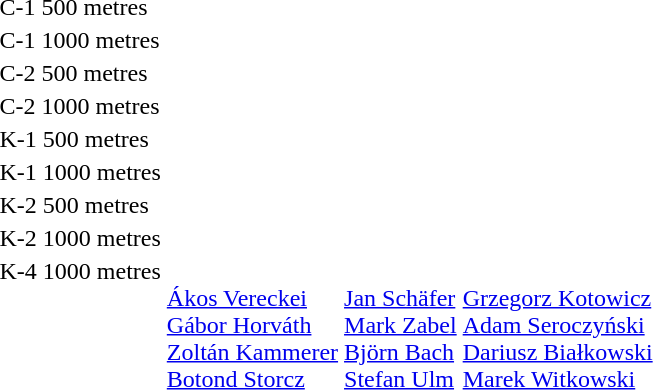<table>
<tr valign="top">
<td>C-1 500 metres<br></td>
<td></td>
<td></td>
<td></td>
</tr>
<tr valign="top">
<td>C-1 1000 metres<br></td>
<td></td>
<td></td>
<td></td>
</tr>
<tr valign="top">
<td>C-2 500 metres<br></td>
<td></td>
<td></td>
<td></td>
</tr>
<tr valign="top">
<td>C-2 1000 metres<br></td>
<td></td>
<td></td>
<td></td>
</tr>
<tr valign="top">
<td>K-1 500 metres<br></td>
<td></td>
<td></td>
<td></td>
</tr>
<tr valign="top">
<td>K-1 1000 metres<br></td>
<td></td>
<td></td>
<td></td>
</tr>
<tr valign="top">
<td>K-2 500 metres<br></td>
<td></td>
<td></td>
<td></td>
</tr>
<tr valign="top">
<td>K-2 1000 metres<br></td>
<td></td>
<td></td>
<td></td>
</tr>
<tr valign="top">
<td>K-4 1000 metres<br></td>
<td><br><a href='#'>Ákos Vereckei</a><br><a href='#'>Gábor Horváth</a><br><a href='#'>Zoltán Kammerer</a><br><a href='#'>Botond Storcz</a></td>
<td><br><a href='#'>Jan Schäfer</a><br><a href='#'>Mark Zabel</a><br><a href='#'>Björn Bach</a><br><a href='#'>Stefan Ulm</a></td>
<td><br><a href='#'>Grzegorz Kotowicz</a><br><a href='#'>Adam Seroczyński</a><br><a href='#'>Dariusz Białkowski</a><br><a href='#'>Marek Witkowski</a></td>
</tr>
</table>
